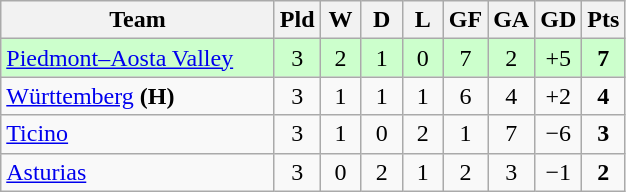<table class="wikitable" style="text-align:center;">
<tr>
<th width=175>Team</th>
<th width=20 abbr="Played">Pld</th>
<th width=20 abbr="Won">W</th>
<th width=20 abbr="Drawn">D</th>
<th width=20 abbr="Lost">L</th>
<th width=20 abbr="Goals for">GF</th>
<th width=20 abbr="Goals against">GA</th>
<th width=20 abbr="Goal difference">GD</th>
<th width=20 abbr="Points">Pts</th>
</tr>
<tr bgcolor=#ccffcc>
<td align=left> <a href='#'>Piedmont–Aosta Valley</a></td>
<td>3</td>
<td>2</td>
<td>1</td>
<td>0</td>
<td>7</td>
<td>2</td>
<td>+5</td>
<td><strong>7</strong></td>
</tr>
<tr>
<td align=left> <a href='#'>Württemberg</a> <strong>(H)</strong></td>
<td>3</td>
<td>1</td>
<td>1</td>
<td>1</td>
<td>6</td>
<td>4</td>
<td>+2</td>
<td><strong>4</strong></td>
</tr>
<tr>
<td align=left> <a href='#'>Ticino</a></td>
<td>3</td>
<td>1</td>
<td>0</td>
<td>2</td>
<td>1</td>
<td>7</td>
<td>−6</td>
<td><strong>3</strong></td>
</tr>
<tr>
<td align=left> <a href='#'>Asturias</a></td>
<td>3</td>
<td>0</td>
<td>2</td>
<td>1</td>
<td>2</td>
<td>3</td>
<td>−1</td>
<td><strong>2</strong></td>
</tr>
</table>
